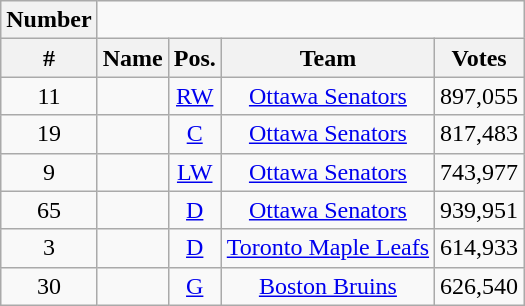<table class="wikitable sortable" style="text-align:center">
<tr>
<th>Number</th>
</tr>
<tr>
<th>#</th>
<th>Name</th>
<th>Pos.</th>
<th>Team</th>
<th>Votes</th>
</tr>
<tr>
<td>11</td>
<td></td>
<td><a href='#'>RW</a></td>
<td><a href='#'>Ottawa Senators</a></td>
<td>897,055</td>
</tr>
<tr>
<td>19</td>
<td></td>
<td><a href='#'>C</a></td>
<td><a href='#'>Ottawa Senators</a></td>
<td>817,483</td>
</tr>
<tr>
<td>9</td>
<td></td>
<td><a href='#'>LW</a></td>
<td><a href='#'>Ottawa Senators</a></td>
<td>743,977</td>
</tr>
<tr>
<td>65</td>
<td></td>
<td><a href='#'>D</a></td>
<td><a href='#'>Ottawa Senators</a></td>
<td>939,951</td>
</tr>
<tr>
<td>3</td>
<td></td>
<td><a href='#'>D</a></td>
<td><a href='#'>Toronto Maple Leafs</a></td>
<td>614,933</td>
</tr>
<tr>
<td>30</td>
<td></td>
<td><a href='#'>G</a></td>
<td><a href='#'>Boston Bruins</a></td>
<td>626,540</td>
</tr>
</table>
